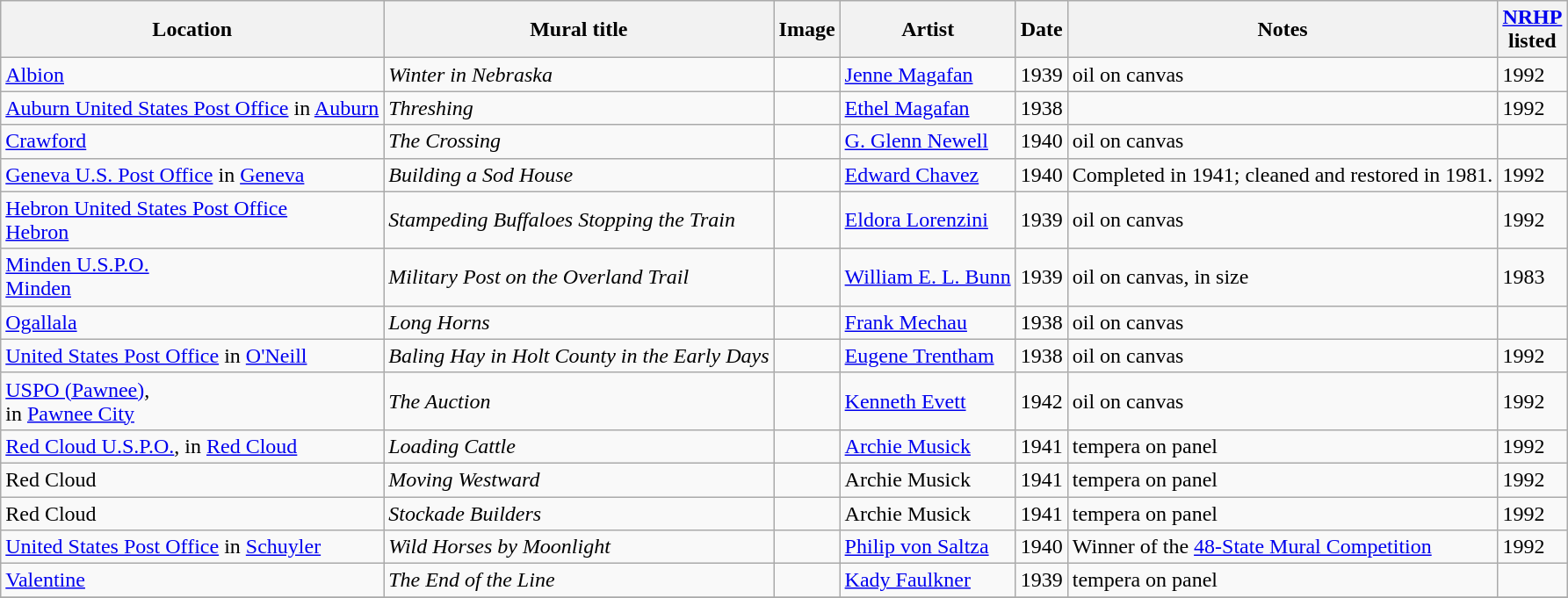<table class="wikitable sortable">
<tr>
<th>Location</th>
<th>Mural title</th>
<th>Image</th>
<th>Artist</th>
<th>Date</th>
<th>Notes</th>
<th><a href='#'>NRHP</a><br>listed</th>
</tr>
<tr>
<td><a href='#'>Albion</a></td>
<td><em>Winter in Nebraska</em></td>
<td></td>
<td><a href='#'>Jenne Magafan</a></td>
<td>1939</td>
<td>oil on canvas</td>
<td>1992</td>
</tr>
<tr>
<td><a href='#'>Auburn United States Post Office</a> in <a href='#'>Auburn</a></td>
<td><em>Threshing</em></td>
<td></td>
<td><a href='#'>Ethel Magafan</a></td>
<td>1938</td>
<td></td>
<td>1992</td>
</tr>
<tr>
<td><a href='#'>Crawford</a></td>
<td><em>The Crossing</em></td>
<td></td>
<td><a href='#'>G. Glenn Newell</a></td>
<td>1940</td>
<td>oil on canvas</td>
<td></td>
</tr>
<tr>
<td><a href='#'>Geneva U.S. Post Office</a> in <a href='#'>Geneva</a></td>
<td><em>Building a Sod House</em></td>
<td></td>
<td><a href='#'>Edward Chavez</a></td>
<td>1940</td>
<td>Completed in 1941; cleaned and restored in 1981.</td>
<td>1992</td>
</tr>
<tr>
<td><a href='#'>Hebron United States Post Office</a><br><a href='#'>Hebron</a></td>
<td><em>Stampeding Buffaloes Stopping the Train</em></td>
<td></td>
<td><a href='#'>Eldora Lorenzini</a></td>
<td>1939</td>
<td>oil on canvas</td>
<td>1992</td>
</tr>
<tr>
<td><a href='#'>Minden U.S.P.O.</a><br><a href='#'>Minden</a></td>
<td><em>Military Post on the Overland Trail</em></td>
<td></td>
<td><a href='#'>William E. L. Bunn</a></td>
<td>1939</td>
<td>oil on canvas,  in size</td>
<td>1983</td>
</tr>
<tr>
<td><a href='#'>Ogallala</a></td>
<td><em>Long Horns</em></td>
<td></td>
<td><a href='#'>Frank Mechau</a></td>
<td>1938</td>
<td>oil on canvas</td>
<td></td>
</tr>
<tr>
<td><a href='#'>United States Post Office</a> in <a href='#'>O'Neill</a></td>
<td><em>Baling Hay in Holt County in the Early Days</em></td>
<td></td>
<td><a href='#'>Eugene Trentham</a></td>
<td>1938</td>
<td>oil on canvas</td>
<td>1992</td>
</tr>
<tr>
<td><a href='#'>USPO (Pawnee)</a>,<br>in <a href='#'>Pawnee City</a></td>
<td><em>The Auction</em></td>
<td></td>
<td><a href='#'>Kenneth Evett</a></td>
<td>1942</td>
<td>oil on canvas</td>
<td>1992</td>
</tr>
<tr>
<td><a href='#'>Red Cloud U.S.P.O.</a>, in <a href='#'>Red Cloud</a></td>
<td><em>Loading Cattle</em></td>
<td></td>
<td><a href='#'>Archie Musick</a></td>
<td>1941</td>
<td>tempera on panel</td>
<td>1992</td>
</tr>
<tr>
<td>Red Cloud</td>
<td><em>Moving Westward</em></td>
<td></td>
<td>Archie Musick</td>
<td>1941</td>
<td>tempera on panel</td>
<td>1992</td>
</tr>
<tr>
<td>Red Cloud</td>
<td><em>Stockade Builders</em></td>
<td></td>
<td>Archie Musick</td>
<td>1941</td>
<td>tempera on panel</td>
<td>1992</td>
</tr>
<tr>
<td><a href='#'>United States Post Office</a> in <a href='#'>Schuyler</a></td>
<td><em>Wild Horses by Moonlight</em></td>
<td></td>
<td><a href='#'>Philip von Saltza</a></td>
<td>1940</td>
<td>Winner of the <a href='#'>48-State Mural Competition</a></td>
<td>1992</td>
</tr>
<tr>
<td><a href='#'>Valentine</a></td>
<td><em>The End of the Line</em></td>
<td></td>
<td><a href='#'>Kady Faulkner</a></td>
<td>1939</td>
<td>tempera on panel</td>
<td></td>
</tr>
<tr>
</tr>
</table>
